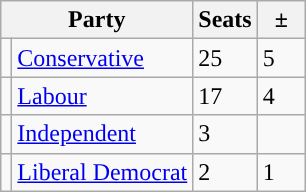<table class="wikitable">
<tr>
<th colspan="2">Party</th>
<th>Seats</th>
<th>  ±  </th>
</tr>
<tr>
<td style="background-color: "></td>
<td><a href='#'>Conservative</a></td>
<td>25</td>
<td> 5</td>
</tr>
<tr>
<td style="background-color: "></td>
<td><a href='#'>Labour</a></td>
<td>17</td>
<td> 4</td>
</tr>
<tr>
<td style="background-color: "></td>
<td><a href='#'>Independent</a></td>
<td>3</td>
<td></td>
</tr>
<tr>
<td style="background-color: "></td>
<td><a href='#'>Liberal Democrat</a></td>
<td>2</td>
<td>1</td>
</tr>
</table>
